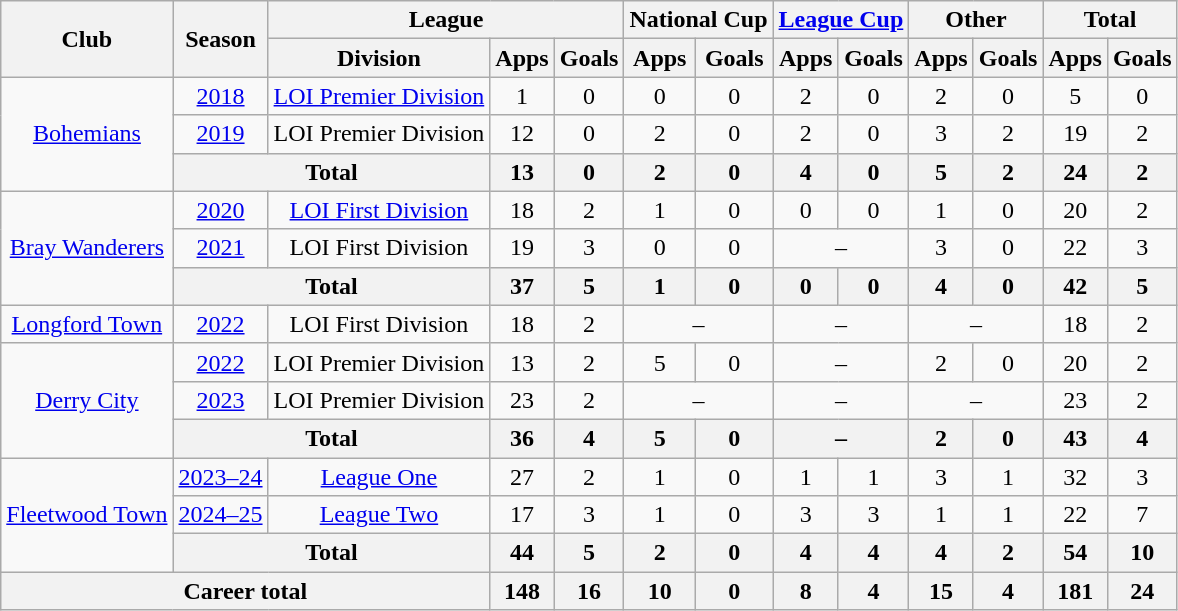<table class="wikitable" style="text-align: center;">
<tr>
<th rowspan="2">Club</th>
<th rowspan="2">Season</th>
<th colspan="3">League</th>
<th colspan="2">National Cup</th>
<th colspan="2"><a href='#'>League Cup</a></th>
<th colspan="2">Other</th>
<th colspan="2">Total</th>
</tr>
<tr>
<th>Division</th>
<th>Apps</th>
<th>Goals</th>
<th>Apps</th>
<th>Goals</th>
<th>Apps</th>
<th>Goals</th>
<th>Apps</th>
<th>Goals</th>
<th>Apps</th>
<th>Goals</th>
</tr>
<tr>
<td rowspan="3"><a href='#'>Bohemians</a></td>
<td><a href='#'>2018</a></td>
<td><a href='#'>LOI Premier Division</a></td>
<td>1</td>
<td>0</td>
<td>0</td>
<td>0</td>
<td>2</td>
<td>0</td>
<td>2</td>
<td>0</td>
<td>5</td>
<td>0</td>
</tr>
<tr>
<td><a href='#'>2019</a></td>
<td>LOI Premier Division</td>
<td>12</td>
<td>0</td>
<td>2</td>
<td>0</td>
<td>2</td>
<td>0</td>
<td>3</td>
<td>2</td>
<td>19</td>
<td>2</td>
</tr>
<tr>
<th colspan="2">Total</th>
<th>13</th>
<th>0</th>
<th>2</th>
<th>0</th>
<th>4</th>
<th>0</th>
<th>5</th>
<th>2</th>
<th>24</th>
<th>2</th>
</tr>
<tr>
<td rowspan="3"><a href='#'>Bray Wanderers</a></td>
<td><a href='#'>2020</a></td>
<td><a href='#'>LOI First Division</a></td>
<td>18</td>
<td>2</td>
<td>1</td>
<td>0</td>
<td>0</td>
<td>0</td>
<td>1</td>
<td>0</td>
<td>20</td>
<td>2</td>
</tr>
<tr>
<td><a href='#'>2021</a></td>
<td>LOI First Division</td>
<td>19</td>
<td>3</td>
<td>0</td>
<td>0</td>
<td colspan="2">–</td>
<td>3</td>
<td>0</td>
<td>22</td>
<td>3</td>
</tr>
<tr>
<th colspan="2">Total</th>
<th>37</th>
<th>5</th>
<th>1</th>
<th>0</th>
<th>0</th>
<th>0</th>
<th>4</th>
<th>0</th>
<th>42</th>
<th>5</th>
</tr>
<tr>
<td><a href='#'>Longford Town</a></td>
<td><a href='#'>2022</a></td>
<td>LOI First Division</td>
<td>18</td>
<td>2</td>
<td colspan="2">–</td>
<td colspan="2">–</td>
<td colspan="2">–</td>
<td>18</td>
<td>2</td>
</tr>
<tr>
<td rowspan="3"><a href='#'>Derry City</a></td>
<td><a href='#'>2022</a></td>
<td>LOI Premier Division</td>
<td>13</td>
<td>2</td>
<td>5</td>
<td>0</td>
<td colspan="2">–</td>
<td>2</td>
<td>0</td>
<td>20</td>
<td>2</td>
</tr>
<tr>
<td><a href='#'>2023</a></td>
<td>LOI Premier Division</td>
<td>23</td>
<td>2</td>
<td colspan="2">–</td>
<td colspan="2">–</td>
<td colspan="2">–</td>
<td>23</td>
<td>2</td>
</tr>
<tr>
<th colspan="2">Total</th>
<th>36</th>
<th>4</th>
<th>5</th>
<th>0</th>
<th colspan="2">–</th>
<th>2</th>
<th>0</th>
<th>43</th>
<th>4</th>
</tr>
<tr>
<td rowspan="3"><a href='#'>Fleetwood Town</a></td>
<td><a href='#'>2023–24</a></td>
<td><a href='#'>League One</a></td>
<td>27</td>
<td>2</td>
<td>1</td>
<td>0</td>
<td>1</td>
<td>1</td>
<td>3</td>
<td>1</td>
<td>32</td>
<td>3</td>
</tr>
<tr>
<td><a href='#'>2024–25</a></td>
<td><a href='#'>League Two</a></td>
<td>17</td>
<td>3</td>
<td>1</td>
<td>0</td>
<td>3</td>
<td>3</td>
<td>1</td>
<td>1</td>
<td>22</td>
<td>7</td>
</tr>
<tr>
<th colspan=2>Total</th>
<th>44</th>
<th>5</th>
<th>2</th>
<th>0</th>
<th>4</th>
<th>4</th>
<th>4</th>
<th>2</th>
<th>54</th>
<th>10</th>
</tr>
<tr>
<th colspan="3">Career total</th>
<th>148</th>
<th>16</th>
<th>10</th>
<th>0</th>
<th>8</th>
<th>4</th>
<th>15</th>
<th>4</th>
<th>181</th>
<th>24</th>
</tr>
</table>
